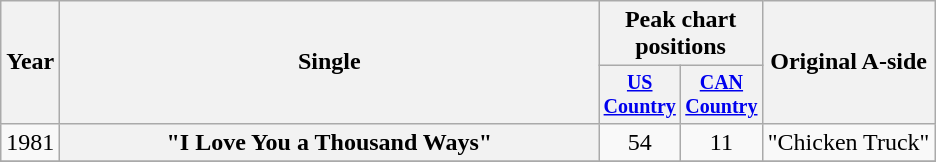<table class="wikitable plainrowheaders" style="text-align:center;">
<tr>
<th rowspan="2">Year</th>
<th rowspan="2" style="width:22em;">Single</th>
<th colspan="2">Peak chart<br>positions</th>
<th rowspan="2">Original A-side</th>
</tr>
<tr style="font-size:smaller;">
<th width="45"><a href='#'>US Country</a><br></th>
<th width="45"><a href='#'>CAN Country</a><br></th>
</tr>
<tr>
<td>1981</td>
<th scope="row">"I Love You a Thousand Ways"</th>
<td>54</td>
<td>11</td>
<td align="left">"Chicken Truck"</td>
</tr>
<tr>
</tr>
</table>
